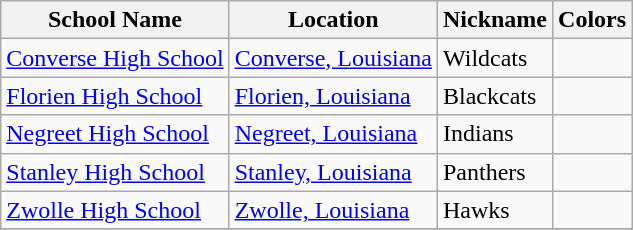<table class="wikitable">
<tr>
<th>School Name</th>
<th>Location</th>
<th>Nickname</th>
<th>Colors</th>
</tr>
<tr>
<td><a href='#'>Converse High School</a></td>
<td><a href='#'>Converse, Louisiana</a></td>
<td>Wildcats</td>
<td> </td>
</tr>
<tr>
<td><a href='#'>Florien High School</a></td>
<td><a href='#'>Florien, Louisiana</a></td>
<td>Blackcats</td>
<td> </td>
</tr>
<tr>
<td><a href='#'>Negreet High School</a></td>
<td><a href='#'>Negreet, Louisiana</a></td>
<td>Indians</td>
<td> </td>
</tr>
<tr>
<td><a href='#'>Stanley High School</a></td>
<td><a href='#'>Stanley, Louisiana</a></td>
<td>Panthers</td>
<td> </td>
</tr>
<tr>
<td><a href='#'>Zwolle High School</a></td>
<td><a href='#'>Zwolle, Louisiana</a></td>
<td>Hawks</td>
<td> </td>
</tr>
<tr>
</tr>
</table>
